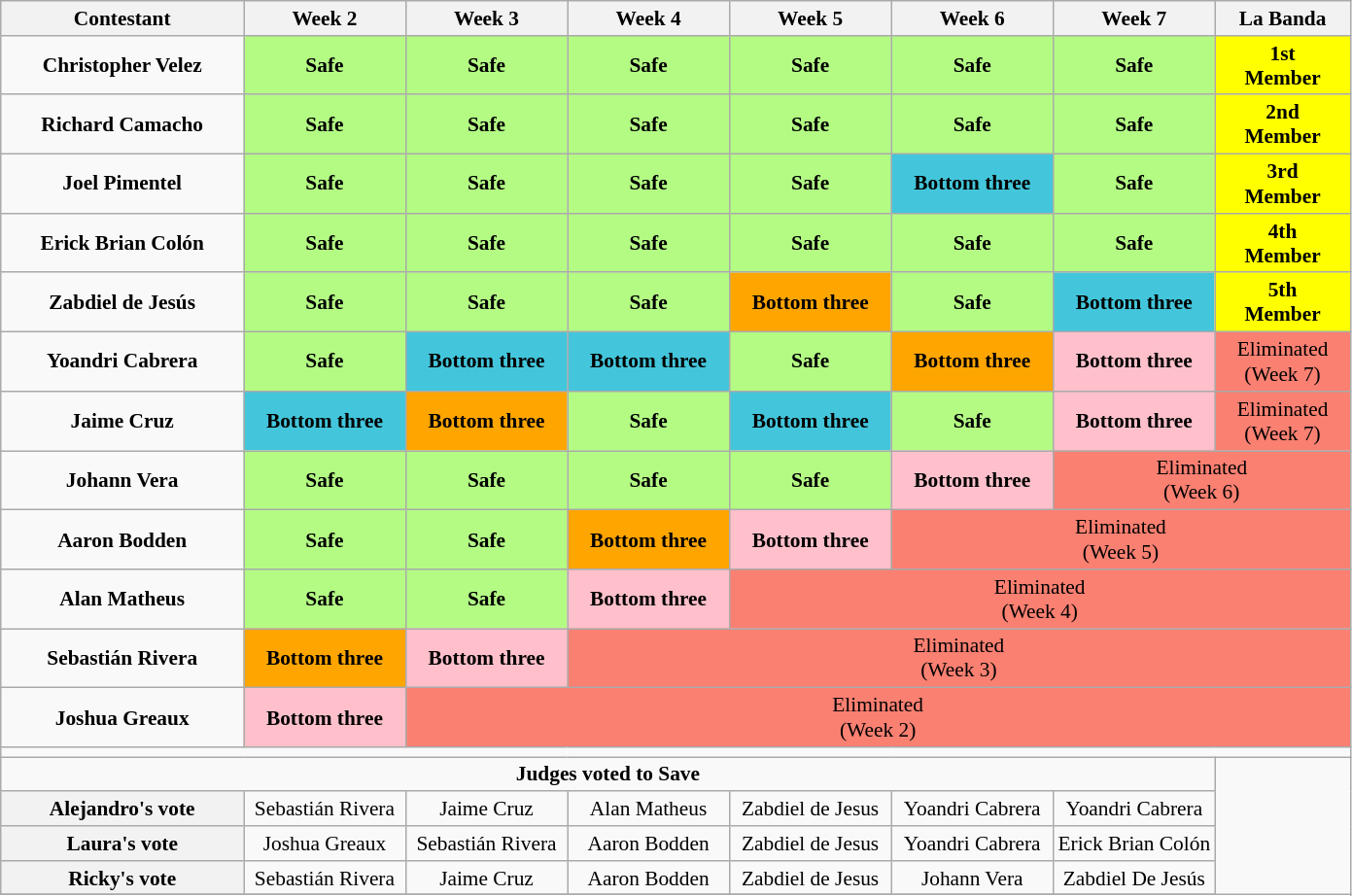<table class="wikitable" style="text-align:center; font-size:89%">
<tr>
<th style="width:18%" scope="col">Contestant</th>
<th style="width:12%" scope="col">Week 2</th>
<th style="width:12%" scope="col">Week 3</th>
<th style="width:12%" scope="col">Week 4</th>
<th style="width:12%" scope="col">Week 5</th>
<th style="width:12%" scope="col">Week 6</th>
<th style="width:12%" scope="col">Week 7</th>
<th style="width:12%" scope="col">La Banda</th>
</tr>
<tr>
<td><strong> Christopher Velez</strong></td>
<td style="background:#B4FB84"><strong>Safe</strong></td>
<td style="background:#B4FB84"><strong>Safe</strong></td>
<td style="background:#B4FB84"><strong>Safe</strong></td>
<td style="background:#B4FB84"><strong>Safe</strong></td>
<td style="background:#B4FB84"><strong>Safe</strong></td>
<td style="background:#B4FB84"><strong>Safe</strong></td>
<td style="background:yellow"><strong>1st<br>Member</strong></td>
</tr>
<tr>
<td><strong>Richard Camacho</strong></td>
<td style="background:#B4FB84"><strong>Safe</strong></td>
<td style="background:#B4FB84"><strong>Safe</strong></td>
<td style="background:#B4FB84"><strong>Safe</strong></td>
<td style="background:#B4FB84"><strong>Safe</strong></td>
<td style="background:#B4FB84"><strong>Safe</strong></td>
<td style="background:#B4FB84"><strong>Safe</strong></td>
<td style="background:yellow"><strong>2nd<br>Member</strong></td>
</tr>
<tr>
<td><strong>Joel Pimentel</strong></td>
<td style="background:#B4FB84"><strong>Safe</strong></td>
<td style="background:#B4FB84"><strong>Safe</strong></td>
<td style="background:#B4FB84"><strong>Safe</strong></td>
<td style="background:#B4FB84"><strong>Safe</strong></td>
<td style="background:#43C6DB"><strong>Bottom three</strong></td>
<td style="background:#B4FB84"><strong>Safe</strong></td>
<td style="background:yellow"><strong>3rd<br>Member</strong></td>
</tr>
<tr>
<td><strong>Erick Brian Colón</strong></td>
<td style="background:#B4FB84"><strong>Safe</strong></td>
<td style="background:#B4FB84"><strong>Safe</strong></td>
<td style="background:#B4FB84"><strong>Safe</strong></td>
<td style="background:#B4FB84"><strong>Safe</strong></td>
<td style="background:#B4FB84"><strong>Safe</strong></td>
<td style="background:#B4FB84"><strong>Safe</strong></td>
<td style="background:yellow"><strong>4th<br>Member</strong></td>
</tr>
<tr>
<td><strong> Zabdiel de Jesús</strong></td>
<td style="background:#B4FB84"><strong>Safe</strong></td>
<td style="background:#B4FB84"><strong>Safe</strong></td>
<td style="background:#B4FB84"><strong>Safe</strong></td>
<td style="background:#FFA500"><strong>Bottom three</strong></td>
<td style="background:#B4FB84"><strong>Safe</strong></td>
<td style="background:#43C6DB"><strong>Bottom three</strong></td>
<td style="background:yellow"><strong>5th<br>Member</strong></td>
</tr>
<tr>
<td><strong>Yoandri Cabrera</strong></td>
<td style="background:#B4FB84"><strong>Safe</strong></td>
<td style="background:#43C6DB"><strong>Bottom three</strong></td>
<td style="background:#43C6DB"><strong>Bottom three</strong></td>
<td style="background:#B4FB84"><strong>Safe</strong></td>
<td style="background:#FFA500"><strong>Bottom three</strong></td>
<td style="background:pink"><strong>Bottom three</strong></td>
<td colspan="9" style="background:#FA8072">Eliminated<br>(Week 7)</td>
</tr>
<tr>
<td><strong> Jaime Cruz</strong></td>
<td style="background:#43C6DB"><strong>Bottom three</strong></td>
<td style="background:#FFA500"><strong>Bottom three</strong></td>
<td style="background:#B4FB84"><strong>Safe</strong></td>
<td style="background:#43C6DB"><strong>Bottom three</strong></td>
<td style="background:#B4FB84"><strong>Safe</strong></td>
<td style="background:pink"><strong>Bottom three</strong></td>
<td colspan="9" style="background:#FA8072">Eliminated<br>(Week 7)</td>
</tr>
<tr>
<td><strong>Johann Vera</strong></td>
<td style="background:#B4FB84"><strong>Safe</strong></td>
<td style="background:#B4FB84"><strong>Safe</strong></td>
<td style="background:#B4FB84"><strong>Safe</strong></td>
<td style="background:#B4FB84"><strong>Safe</strong></td>
<td style="background:pink"><strong>Bottom three</strong></td>
<td colspan="9" style="background:#FA8072">Eliminated<br>(Week 6)</td>
</tr>
<tr>
<td><strong> Aaron Bodden</strong></td>
<td style="background:#B4FB84"><strong>Safe</strong></td>
<td style="background:#B4FB84"><strong>Safe</strong></td>
<td style="background:#FFA500"><strong>Bottom three</strong></td>
<td style="background:pink"><strong>Bottom three</strong></td>
<td colspan="9" style="background:#FA8072">Eliminated<br>(Week 5)</td>
</tr>
<tr>
<td><strong>Alan Matheus</strong></td>
<td style="background:#B4FB84"><strong>Safe</strong></td>
<td style="background:#B4FB84"><strong>Safe</strong></td>
<td style="background:pink"><strong>Bottom three</strong></td>
<td colspan="9" style="background:#FA8072">Eliminated<br>(Week 4)</td>
</tr>
<tr>
<td><strong>Sebastián Rivera</strong></td>
<td style="background:#FFA500"><strong>Bottom three</strong></td>
<td style="background:pink"><strong>Bottom three</strong></td>
<td colspan="9" style="background:#FA8072">Eliminated<br>(Week 3)</td>
</tr>
<tr>
<td><strong>Joshua Greaux </strong></td>
<td style="background:pink"><strong>Bottom three</strong></td>
<td colspan="10" style="background:#FA8072">Eliminated<br>(Week 2)</td>
</tr>
<tr>
<td colspan="9"></td>
</tr>
<tr>
<td colspan="7"><strong>Judges voted to Save</strong></td>
</tr>
<tr>
<th scope="row">Alejandro's vote</th>
<td>Sebastián Rivera</td>
<td>Jaime Cruz</td>
<td>Alan Matheus</td>
<td>Zabdiel de Jesus</td>
<td>Yoandri Cabrera</td>
<td>Yoandri Cabrera</td>
</tr>
<tr>
<th scope="row">Laura's vote</th>
<td>Joshua Greaux</td>
<td>Sebastián Rivera</td>
<td>Aaron Bodden</td>
<td>Zabdiel de Jesus</td>
<td>Yoandri Cabrera</td>
<td>Erick Brian Colón</td>
</tr>
<tr>
<th scope="row">Ricky's vote</th>
<td>Sebastián Rivera</td>
<td>Jaime Cruz</td>
<td>Aaron Bodden</td>
<td>Zabdiel de Jesus</td>
<td>Johann Vera</td>
<td>Zabdiel De Jesús</td>
</tr>
<tr>
</tr>
</table>
